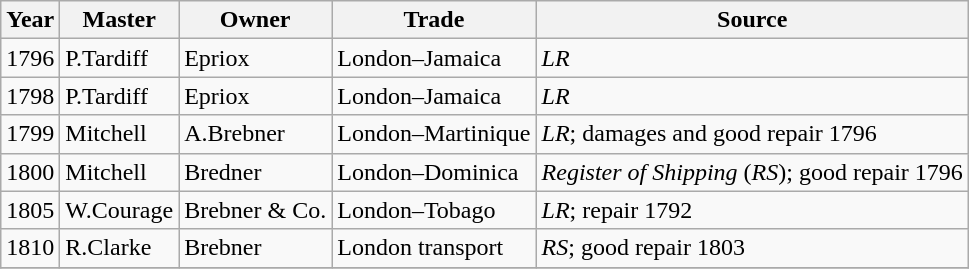<table class="sortable wikitable">
<tr>
<th>Year</th>
<th>Master</th>
<th>Owner</th>
<th>Trade</th>
<th>Source</th>
</tr>
<tr>
<td>1796</td>
<td>P.Tardiff</td>
<td>Epriox</td>
<td>London–Jamaica</td>
<td><em>LR</em></td>
</tr>
<tr>
<td>1798</td>
<td>P.Tardiff</td>
<td>Epriox</td>
<td>London–Jamaica</td>
<td><em>LR</em></td>
</tr>
<tr>
<td>1799</td>
<td>Mitchell</td>
<td>A.Brebner</td>
<td>London–Martinique</td>
<td><em>LR</em>; damages and good repair 1796</td>
</tr>
<tr>
<td>1800</td>
<td>Mitchell</td>
<td>Bredner</td>
<td>London–Dominica</td>
<td><em>Register of Shipping</em> (<em>RS</em>); good repair 1796</td>
</tr>
<tr>
<td>1805</td>
<td>W.Courage</td>
<td>Brebner & Co.</td>
<td>London–Tobago</td>
<td><em>LR</em>; repair 1792</td>
</tr>
<tr>
<td>1810</td>
<td>R.Clarke</td>
<td>Brebner</td>
<td>London transport</td>
<td><em>RS</em>; good repair 1803</td>
</tr>
<tr>
</tr>
</table>
